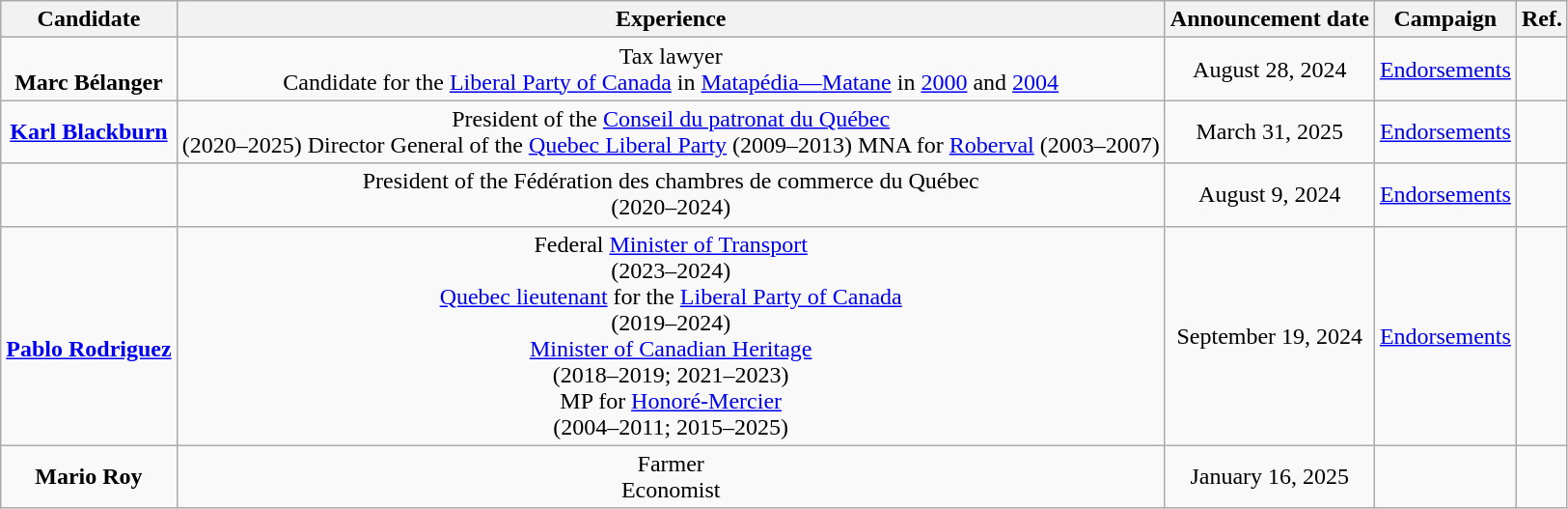<table class="wikitable sortable" style="text-align:center;">
<tr>
<th scope="col">Candidate</th>
<th scope="col" class="unsortable">Experience</th>
<th scope="col">Announcement date</th>
<th scope="col">Campaign</th>
<th scope="col">Ref.</th>
</tr>
<tr>
<td scope="row" data-sort-value="Bélanger, Marc"><br><strong>Marc Bélanger</strong></td>
<td>Tax lawyer<br>Candidate for the <a href='#'>Liberal Party of Canada</a> in <a href='#'>Matapédia—Matane</a> in <a href='#'>2000</a> and <a href='#'>2004</a></td>
<td>August 28, 2024</td>
<td><a href='#'>Endorsements</a><br></td>
<td><br></td>
</tr>
<tr>
<td><strong><a href='#'>Karl Blackburn</a></strong></td>
<td>President of the <a href='#'>Conseil du patronat du Québec</a><br>(2020–2025)
Director General of the <a href='#'>Quebec Liberal Party</a> 
(2009–2013)
MNA for <a href='#'>Roberval</a> 
(2003–2007)</td>
<td>March 31, 2025</td>
<td><a href='#'>Endorsements</a><br></td>
<td></td>
</tr>
<tr>
<td scope="row" data-sort-value="Milliard, Charles"><br><strong></strong></td>
<td>President of the Fédération des chambres de commerce du Québec<br>(2020–2024)</td>
<td>August 9, 2024</td>
<td><a href='#'>Endorsements</a><br></td>
<td></td>
</tr>
<tr>
<td scope="row" data-sort-value="Rodriguez, Pablo"><br><strong><a href='#'>Pablo Rodriguez</a></strong></td>
<td>Federal <a href='#'>Minister of Transport</a><br>(2023–2024)<br><a href='#'>Quebec lieutenant</a> for the <a href='#'>Liberal Party of Canada</a><br>(2019–2024)<br><a href='#'>Minister of Canadian Heritage</a><br>(2018–2019; 2021–2023)<br>MP for <a href='#'>Honoré-Mercier</a><br>(2004–2011; 2015–2025)</td>
<td>September 19, 2024</td>
<td><a href='#'>Endorsements</a><br></td>
<td></td>
</tr>
<tr>
<td scope="row" data-sort-value="Roy, Mario"><strong>Mario Roy</strong></td>
<td>Farmer<br>Economist</td>
<td>January 16, 2025</td>
<td></td>
<td></td>
</tr>
</table>
